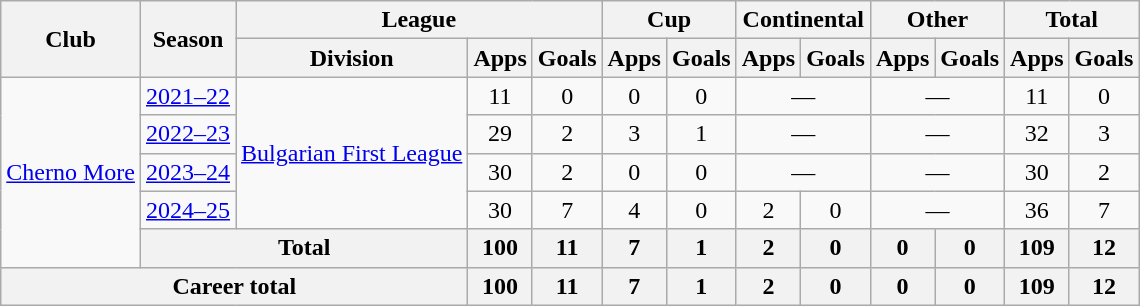<table class="wikitable" style="text-align:center">
<tr>
<th rowspan="2">Club</th>
<th rowspan="2">Season</th>
<th colspan="3">League</th>
<th colspan="2">Cup</th>
<th colspan="2">Continental</th>
<th colspan="2">Other</th>
<th colspan="2">Total</th>
</tr>
<tr>
<th>Division</th>
<th>Apps</th>
<th>Goals</th>
<th>Apps</th>
<th>Goals</th>
<th>Apps</th>
<th>Goals</th>
<th>Apps</th>
<th>Goals</th>
<th>Apps</th>
<th>Goals</th>
</tr>
<tr>
<td rowspan="5"><a href='#'>Cherno More</a></td>
<td><a href='#'>2021–22</a></td>
<td rowspan="4"><a href='#'>Bulgarian First League</a></td>
<td>11</td>
<td>0</td>
<td>0</td>
<td>0</td>
<td colspan="2">—</td>
<td colspan="2">—</td>
<td>11</td>
<td>0</td>
</tr>
<tr>
<td><a href='#'>2022–23</a></td>
<td>29</td>
<td>2</td>
<td>3</td>
<td>1</td>
<td colspan="2">—</td>
<td colspan="2">—</td>
<td>32</td>
<td>3</td>
</tr>
<tr>
<td><a href='#'>2023–24</a></td>
<td>30</td>
<td>2</td>
<td>0</td>
<td>0</td>
<td colspan="2">—</td>
<td colspan="2">—</td>
<td>30</td>
<td>2</td>
</tr>
<tr>
<td><a href='#'>2024–25</a></td>
<td>30</td>
<td>7</td>
<td>4</td>
<td>0</td>
<td>2</td>
<td>0</td>
<td colspan="2">—</td>
<td>36</td>
<td>7</td>
</tr>
<tr>
<th colspan="2">Total</th>
<th>100</th>
<th>11</th>
<th>7</th>
<th>1</th>
<th>2</th>
<th>0</th>
<th>0</th>
<th>0</th>
<th>109</th>
<th>12</th>
</tr>
<tr>
<th colspan="3">Career total</th>
<th>100</th>
<th>11</th>
<th>7</th>
<th>1</th>
<th>2</th>
<th>0</th>
<th>0</th>
<th>0</th>
<th>109</th>
<th>12</th>
</tr>
</table>
